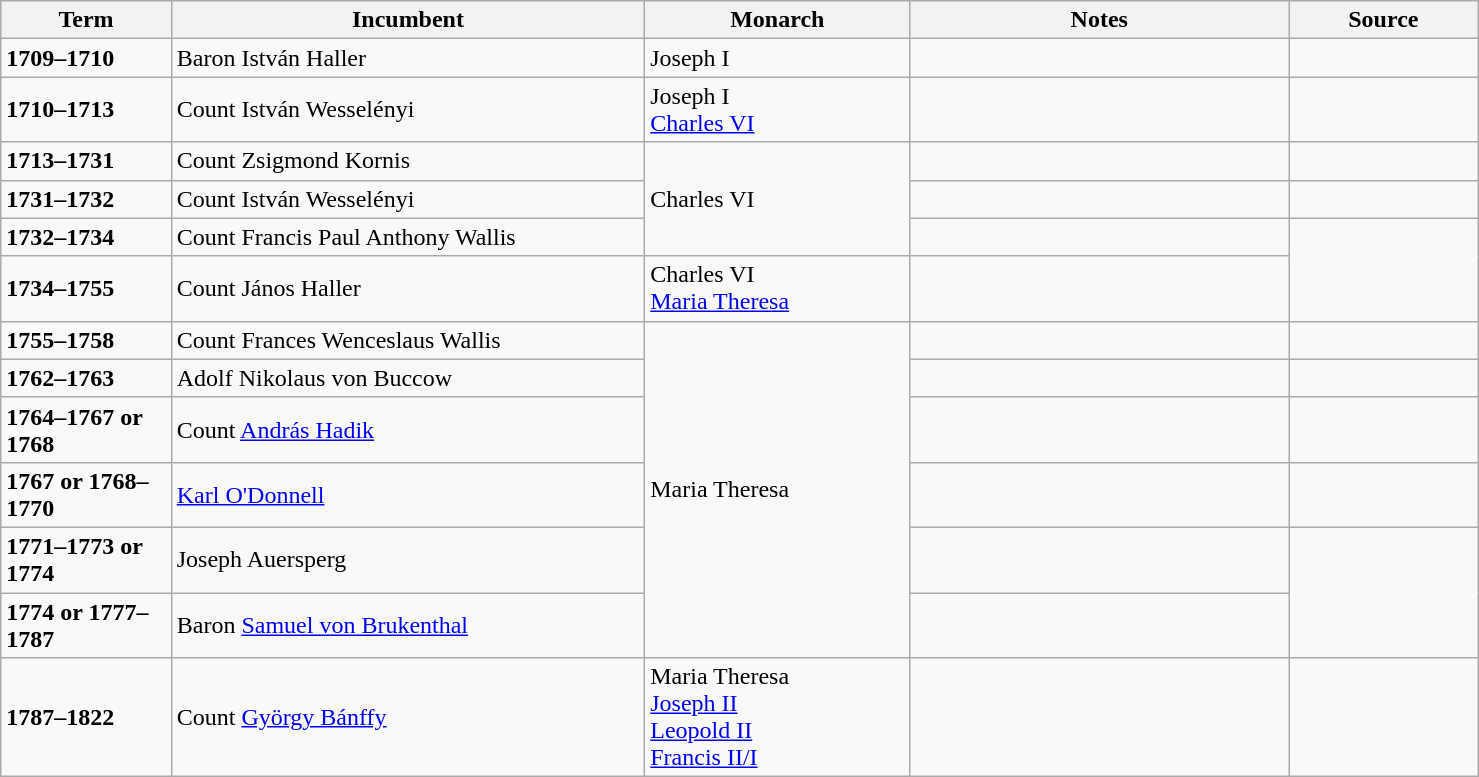<table class="wikitable" style="width: 78%">
<tr>
<th scope="col" width="9%">Term</th>
<th scope="col" width="25%">Incumbent</th>
<th scope="col" width="14%">Monarch</th>
<th scope="col" width="20%">Notes</th>
<th scope="col" width="10%">Source</th>
</tr>
<tr>
<td><strong>1709–1710</strong></td>
<td>Baron István Haller</td>
<td>Joseph I</td>
<td></td>
<td></td>
</tr>
<tr>
<td><strong>1710–1713</strong></td>
<td>Count István Wesselényi</td>
<td>Joseph I<br><a href='#'>Charles VI</a></td>
<td></td>
<td></td>
</tr>
<tr>
<td><strong>1713–1731</strong></td>
<td>Count Zsigmond Kornis</td>
<td rowspan="3">Charles VI</td>
<td></td>
<td></td>
</tr>
<tr>
<td><strong>1731–1732</strong></td>
<td>Count István Wesselényi</td>
<td></td>
<td></td>
</tr>
<tr>
<td><strong>1732–1734</strong></td>
<td>Count Francis Paul Anthony Wallis</td>
<td></td>
<td rowspan="2"></td>
</tr>
<tr>
<td><strong>1734–1755</strong></td>
<td>Count János Haller</td>
<td>Charles VI<br><a href='#'>Maria Theresa</a></td>
<td></td>
</tr>
<tr>
<td><strong>1755–1758</strong></td>
<td>Count Frances Wenceslaus Wallis</td>
<td rowspan="6">Maria Theresa</td>
<td></td>
<td></td>
</tr>
<tr>
<td><strong>1762–1763</strong></td>
<td>Adolf Nikolaus von Buccow</td>
<td></td>
<td></td>
</tr>
<tr>
<td><strong>1764–1767 or 1768</strong></td>
<td>Count <a href='#'>András Hadik</a></td>
<td></td>
<td></td>
</tr>
<tr>
<td><strong>1767 or 1768–1770</strong></td>
<td><a href='#'>Karl O'Donnell</a></td>
<td></td>
<td></td>
</tr>
<tr>
<td><strong>1771–1773 or 1774</strong></td>
<td>Joseph Auersperg</td>
<td></td>
<td rowspan="2"></td>
</tr>
<tr>
<td><strong>1774 or 1777–1787</strong></td>
<td>Baron <a href='#'>Samuel von Brukenthal</a></td>
<td></td>
</tr>
<tr>
<td><strong>1787–1822</strong></td>
<td>Count <a href='#'>György Bánffy</a></td>
<td>Maria Theresa<br><a href='#'>Joseph II</a><br><a href='#'>Leopold II</a><br><a href='#'>Francis II/I</a></td>
<td></td>
<td></td>
</tr>
</table>
